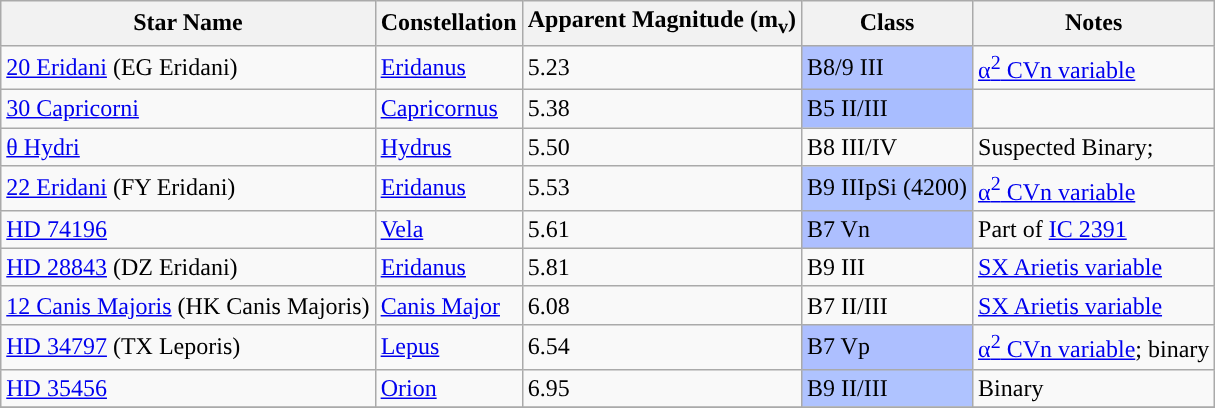<table class="wikitable sortable">
<tr>
<th>Star Name</th>
<th>Constellation</th>
<th>Apparent Magnitude (m<sub>v</sub>)</th>
<th>Class</th>
<th>Notes</th>
</tr>
<tr>
<td><a href='#'>20 Eridani</a> (EG Eridani)</td>
<td><a href='#'>Eridanus</a></td>
<td>5.23</td>
<td bgcolor=#AFC1FF>B8/9 III</td>
<td><a href='#'>α<sup>2</sup> CVn variable</a></td>
</tr>
<tr>
<td><a href='#'>30 Capricorni</a></td>
<td><a href='#'>Capricornus</a></td>
<td>5.38</td>
<td bgcolor=#A8BDFF>B5 II/III</td>
<td></td>
</tr>
<tr>
<td><a href='#'>θ Hydri</a></td>
<td><a href='#'>Hydrus</a></td>
<td>5.50</td>
<td>B8 III/IV</td>
<td>Suspected Binary;</td>
</tr>
<tr>
<td><a href='#'>22 Eridani</a> (FY Eridani)</td>
<td><a href='#'>Eridanus</a></td>
<td>5.53</td>
<td bgcolor=#AFC3FF>B9 IIIpSi (4200)</td>
<td><a href='#'>α<sup>2</sup> CVn variable</a></td>
</tr>
<tr>
<td><a href='#'>HD 74196</a></td>
<td><a href='#'>Vela</a></td>
<td>5.61</td>
<td bgcolor=#ADBFFF>B7 Vn</td>
<td>Part of <a href='#'>IC 2391</a></td>
</tr>
<tr>
<td><a href='#'>HD 28843</a> (DZ Eridani)</td>
<td><a href='#'>Eridanus</a></td>
<td>5.81</td>
<td>B9 III</td>
<td><a href='#'>SX Arietis variable</a></td>
</tr>
<tr>
<td><a href='#'>12 Canis Majoris</a> (HK Canis Majoris)</td>
<td><a href='#'>Canis Major</a></td>
<td>6.08</td>
<td>B7 II/III</td>
<td><a href='#'>SX Arietis variable</a></td>
</tr>
<tr>
<td><a href='#'>HD 34797</a> (TX Leporis)</td>
<td><a href='#'>Lepus</a></td>
<td>6.54</td>
<td bgcolor=#adbfff>B7 Vp</td>
<td><a href='#'>α<sup>2</sup> CVn variable</a>; binary</td>
</tr>
<tr>
<td><a href='#'>HD 35456</a></td>
<td><a href='#'>Orion</a></td>
<td>6.95</td>
<td bgcolor=#AFC3FF>B9 II/III</td>
<td>Binary</td>
</tr>
<tr>
</tr>
</table>
